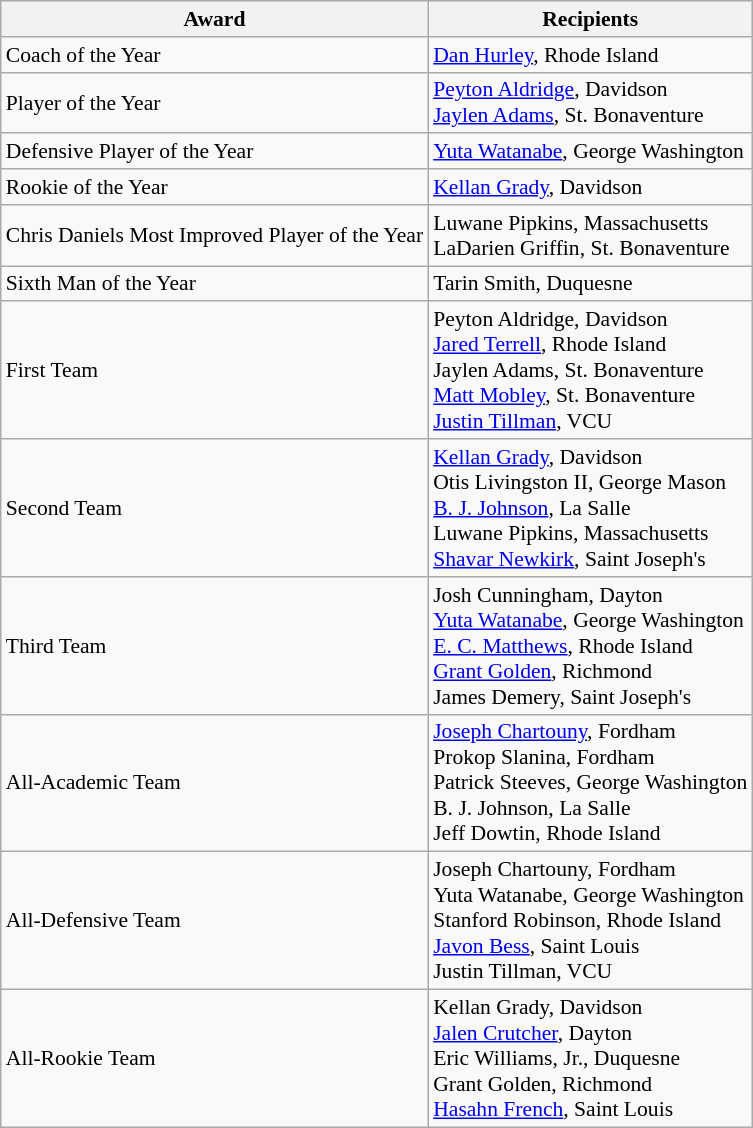<table class="wikitable" style="white-space:nowrap; font-size:90%;">
<tr>
<th>Award</th>
<th>Recipients</th>
</tr>
<tr>
<td>Coach of the Year</td>
<td><a href='#'>Dan Hurley</a>, Rhode Island</td>
</tr>
<tr>
<td>Player of the Year</td>
<td><a href='#'>Peyton Aldridge</a>, Davidson<br><a href='#'>Jaylen Adams</a>, St. Bonaventure</td>
</tr>
<tr>
<td>Defensive Player of the Year</td>
<td><a href='#'>Yuta Watanabe</a>, George Washington</td>
</tr>
<tr>
<td>Rookie of the Year</td>
<td><a href='#'>Kellan Grady</a>, Davidson</td>
</tr>
<tr>
<td>Chris Daniels Most Improved Player of the Year</td>
<td>Luwane Pipkins, Massachusetts<br>LaDarien Griffin, St. Bonaventure</td>
</tr>
<tr>
<td>Sixth Man of the Year</td>
<td>Tarin Smith, Duquesne</td>
</tr>
<tr>
<td>First Team</td>
<td>Peyton Aldridge, Davidson<br><a href='#'>Jared Terrell</a>, Rhode Island<br>Jaylen Adams, St. Bonaventure<br><a href='#'>Matt Mobley</a>, St. Bonaventure<br><a href='#'>Justin Tillman</a>, VCU</td>
</tr>
<tr>
<td>Second Team</td>
<td><a href='#'>Kellan Grady</a>, Davidson<br>Otis Livingston II, George Mason<br><a href='#'>B. J. Johnson</a>, La Salle<br>Luwane Pipkins, Massachusetts<br><a href='#'>Shavar Newkirk</a>, Saint Joseph's</td>
</tr>
<tr>
<td>Third Team</td>
<td>Josh Cunningham, Dayton<br><a href='#'>Yuta Watanabe</a>, George Washington<br><a href='#'>E. C. Matthews</a>, Rhode Island<br><a href='#'>Grant Golden</a>, Richmond<br>James Demery, Saint Joseph's</td>
</tr>
<tr>
<td>All-Academic Team</td>
<td><a href='#'>Joseph Chartouny</a>, Fordham<br>Prokop Slanina, Fordham<br>Patrick Steeves, George Washington<br>B. J. Johnson, La Salle<br>Jeff Dowtin, Rhode Island</td>
</tr>
<tr>
<td>All-Defensive Team</td>
<td>Joseph Chartouny, Fordham<br>Yuta Watanabe, George Washington<br>Stanford Robinson, Rhode Island<br><a href='#'>Javon Bess</a>, Saint Louis<br>Justin Tillman, VCU</td>
</tr>
<tr>
<td>All-Rookie Team</td>
<td>Kellan Grady, Davidson<br><a href='#'>Jalen Crutcher</a>, Dayton<br>Eric Williams, Jr., Duquesne<br>Grant Golden, Richmond<br><a href='#'>Hasahn French</a>, Saint Louis</td>
</tr>
</table>
